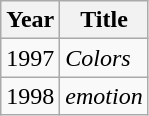<table class="wikitable">
<tr>
<th>Year</th>
<th>Title</th>
</tr>
<tr>
<td>1997</td>
<td><em>Colors</em></td>
</tr>
<tr>
<td>1998</td>
<td><em>emotion</em></td>
</tr>
</table>
